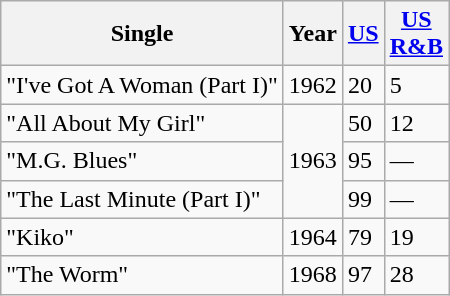<table class="wikitable">
<tr>
<th>Single</th>
<th>Year</th>
<th><a href='#'>US</a><br></th>
<th><a href='#'>US</a><br><a href='#'>R&B</a><br></th>
</tr>
<tr>
<td>"I've Got A Woman (Part I)"</td>
<td>1962</td>
<td>20</td>
<td>5</td>
</tr>
<tr>
<td>"All About My Girl"</td>
<td rowspan="3">1963</td>
<td>50</td>
<td>12</td>
</tr>
<tr>
<td>"M.G. Blues"</td>
<td>95</td>
<td>—</td>
</tr>
<tr>
<td>"The Last Minute (Part I)"</td>
<td>99</td>
<td>—</td>
</tr>
<tr>
<td>"Kiko"</td>
<td>1964</td>
<td>79</td>
<td>19</td>
</tr>
<tr>
<td>"The Worm"</td>
<td>1968</td>
<td>97</td>
<td>28</td>
</tr>
</table>
